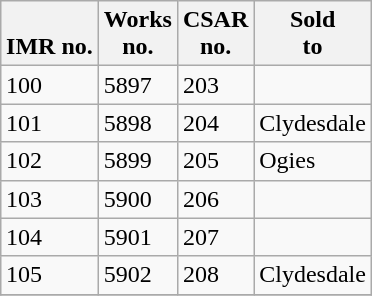<table class="wikitable collapsible collapsed sortable" style="margin:0.5em auto; font-size:100%;">
<tr>
<th><br>IMR no.</th>
<th>Works<br>no.</th>
<th>CSAR<br>no.</th>
<th>Sold<br>to</th>
</tr>
<tr>
<td>100</td>
<td>5897</td>
<td>203</td>
<td></td>
</tr>
<tr>
<td>101</td>
<td>5898</td>
<td>204</td>
<td>Clydesdale</td>
</tr>
<tr>
<td>102</td>
<td>5899</td>
<td>205</td>
<td>Ogies</td>
</tr>
<tr>
<td>103</td>
<td>5900</td>
<td>206</td>
<td></td>
</tr>
<tr>
<td>104</td>
<td>5901</td>
<td>207</td>
<td></td>
</tr>
<tr>
<td>105</td>
<td>5902</td>
<td>208</td>
<td>Clydesdale</td>
</tr>
<tr>
</tr>
</table>
